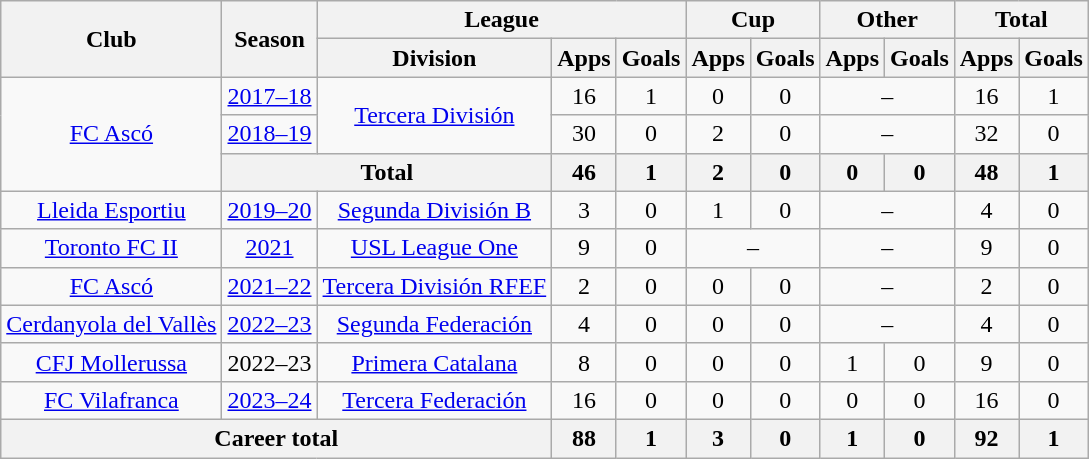<table class="wikitable" style="text-align: center">
<tr>
<th rowspan="2">Club</th>
<th rowspan="2">Season</th>
<th colspan="3">League</th>
<th colspan="2">Cup</th>
<th colspan="2">Other</th>
<th colspan="2">Total</th>
</tr>
<tr>
<th>Division</th>
<th>Apps</th>
<th>Goals</th>
<th>Apps</th>
<th>Goals</th>
<th>Apps</th>
<th>Goals</th>
<th>Apps</th>
<th>Goals</th>
</tr>
<tr>
<td rowspan=3><a href='#'>FC Ascó</a></td>
<td><a href='#'>2017–18</a></td>
<td rowspan=2><a href='#'>Tercera División</a></td>
<td>16</td>
<td>1</td>
<td>0</td>
<td>0</td>
<td colspan="2">–</td>
<td>16</td>
<td>1</td>
</tr>
<tr>
<td><a href='#'>2018–19</a></td>
<td>30</td>
<td>0</td>
<td>2</td>
<td>0</td>
<td colspan="2">–</td>
<td>32</td>
<td>0</td>
</tr>
<tr>
<th colspan="2">Total</th>
<th>46</th>
<th>1</th>
<th>2</th>
<th>0</th>
<th>0</th>
<th>0</th>
<th>48</th>
<th>1</th>
</tr>
<tr>
<td><a href='#'>Lleida Esportiu</a></td>
<td><a href='#'>2019–20</a></td>
<td><a href='#'>Segunda División B</a></td>
<td>3</td>
<td>0</td>
<td>1</td>
<td>0</td>
<td colspan="2">–</td>
<td>4</td>
<td>0</td>
</tr>
<tr>
<td><a href='#'>Toronto FC II</a></td>
<td><a href='#'>2021</a></td>
<td><a href='#'>USL League One</a></td>
<td>9</td>
<td>0</td>
<td colspan="2">–</td>
<td colspan="2">–</td>
<td>9</td>
<td>0</td>
</tr>
<tr>
<td><a href='#'>FC Ascó</a></td>
<td><a href='#'>2021–22</a></td>
<td><a href='#'>Tercera División RFEF</a></td>
<td>2</td>
<td>0</td>
<td>0</td>
<td>0</td>
<td colspan="2">–</td>
<td>2</td>
<td>0</td>
</tr>
<tr>
<td><a href='#'>Cerdanyola del Vallès</a></td>
<td><a href='#'>2022–23</a></td>
<td><a href='#'>Segunda Federación</a></td>
<td>4</td>
<td>0</td>
<td>0</td>
<td>0</td>
<td colspan="2">–</td>
<td>4</td>
<td>0</td>
</tr>
<tr>
<td><a href='#'>CFJ Mollerussa</a></td>
<td>2022–23</td>
<td><a href='#'>Primera Catalana</a></td>
<td>8</td>
<td>0</td>
<td>0</td>
<td>0</td>
<td>1</td>
<td>0</td>
<td>9</td>
<td>0</td>
</tr>
<tr>
<td><a href='#'>FC Vilafranca</a></td>
<td><a href='#'>2023–24</a></td>
<td><a href='#'>Tercera Federación</a></td>
<td>16</td>
<td>0</td>
<td>0</td>
<td>0</td>
<td>0</td>
<td>0</td>
<td>16</td>
<td>0</td>
</tr>
<tr>
<th colspan="3"><strong>Career total</strong></th>
<th>88</th>
<th>1</th>
<th>3</th>
<th>0</th>
<th>1</th>
<th>0</th>
<th>92</th>
<th>1</th>
</tr>
</table>
